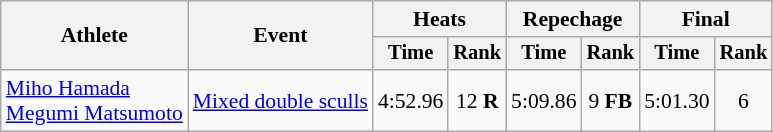<table class="wikitable" style="font-size:90%;">
<tr>
<th rowspan="2">Athlete</th>
<th rowspan="2">Event</th>
<th colspan="2">Heats</th>
<th colspan="2">Repechage</th>
<th colspan="2">Final</th>
</tr>
<tr style="font-size:95%">
<th>Time</th>
<th>Rank</th>
<th>Time</th>
<th>Rank</th>
<th>Time</th>
<th>Rank</th>
</tr>
<tr>
<td align=left><a href='#'>Miho Hamada</a><br> <a href='#'>Megumi Matsumoto</a></td>
<td align=left><a href='#'>Mixed double sculls</a></td>
<td align=center>4:52.96</td>
<td align=center>12 <strong>R</strong></td>
<td align=center>5:09.86</td>
<td align=center>9 <strong>FB</strong></td>
<td align=center>5:01.30</td>
<td align=center>6</td>
</tr>
</table>
